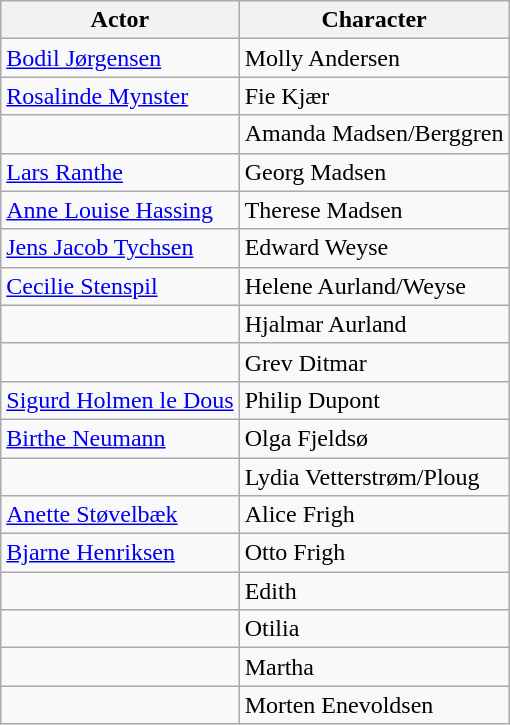<table class="wikitable" border="1">
<tr>
<th>Actor</th>
<th>Character</th>
</tr>
<tr>
<td><a href='#'>Bodil Jørgensen</a></td>
<td>Molly Andersen</td>
</tr>
<tr>
<td><a href='#'>Rosalinde Mynster</a></td>
<td>Fie Kjær</td>
</tr>
<tr>
<td></td>
<td>Amanda Madsen/Berggren</td>
</tr>
<tr>
<td><a href='#'>Lars Ranthe</a></td>
<td>Georg Madsen</td>
</tr>
<tr>
<td><a href='#'>Anne Louise Hassing</a></td>
<td>Therese Madsen</td>
</tr>
<tr>
<td><a href='#'>Jens Jacob Tychsen</a></td>
<td>Edward Weyse</td>
</tr>
<tr>
<td><a href='#'>Cecilie Stenspil</a></td>
<td>Helene Aurland/Weyse</td>
</tr>
<tr>
<td></td>
<td>Hjalmar Aurland</td>
</tr>
<tr>
<td></td>
<td>Grev Ditmar</td>
</tr>
<tr>
<td><a href='#'>Sigurd Holmen le Dous</a></td>
<td>Philip Dupont</td>
</tr>
<tr>
<td><a href='#'>Birthe Neumann</a></td>
<td>Olga Fjeldsø</td>
</tr>
<tr>
<td></td>
<td>Lydia Vetterstrøm/Ploug</td>
</tr>
<tr>
<td><a href='#'>Anette Støvelbæk</a></td>
<td>Alice Frigh</td>
</tr>
<tr>
<td><a href='#'>Bjarne Henriksen</a></td>
<td>Otto Frigh</td>
</tr>
<tr>
<td></td>
<td>Edith</td>
</tr>
<tr>
<td></td>
<td>Otilia</td>
</tr>
<tr>
<td></td>
<td>Martha</td>
</tr>
<tr>
<td></td>
<td>Morten Enevoldsen</td>
</tr>
</table>
